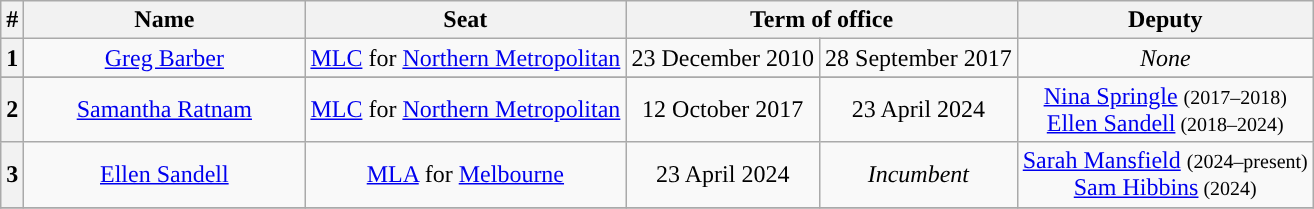<table class="wikitable" style="text-align:center">
<tr ->
<th>#</th>
<th width=180>Name</th>
<th>Seat</th>
<th colspan=2>Term of office</th>
<th>Deputy</th>
</tr>
<tr ->
<th align=center style="background: ">1</th>
<td><a href='#'>Greg Barber</a></td>
<td><a href='#'>MLC</a> for <a href='#'>Northern Metropolitan</a></td>
<td>23 December 2010</td>
<td>28 September 2017</td>
<td><em>None</em></td>
</tr>
<tr ->
</tr>
<tr>
<th align=center style="background: ">2</th>
<td><a href='#'>Samantha Ratnam</a></td>
<td><a href='#'>MLC</a> for <a href='#'>Northern Metropolitan</a></td>
<td>12 October 2017</td>
<td>23 April 2024</td>
<td><a href='#'>Nina Springle</a> <small>(2017–2018)</small> <br> <a href='#'>Ellen Sandell</a><small> (2018–2024)</small></td>
</tr>
<tr>
<th align=center style="background: ">3</th>
<td><a href='#'>Ellen Sandell</a></td>
<td><a href='#'>MLA</a> for <a href='#'>Melbourne</a></td>
<td>23 April 2024</td>
<td><em>Incumbent</em></td>
<td><a href='#'>Sarah Mansfield</a> <small>(2024–present)</small> <br> <a href='#'>Sam Hibbins</a><small> (2024)</small></td>
</tr>
<tr ->
</tr>
</table>
